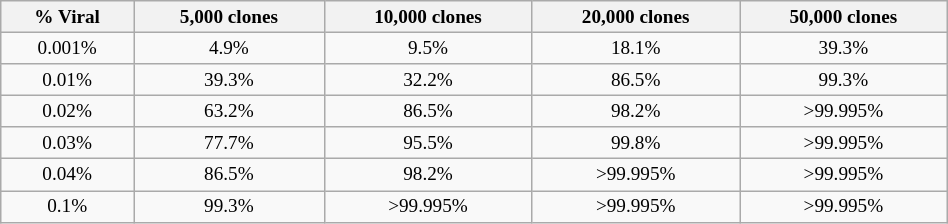<table class="wikitable" style="text-align:center; width:50%;font-size:80%;margin: 1em auto 1em auto;">
<tr>
<th>% Viral</th>
<th>5,000 clones</th>
<th>10,000 clones</th>
<th>20,000 clones</th>
<th>50,000 clones</th>
</tr>
<tr>
<td>0.001%</td>
<td>4.9%</td>
<td>9.5%</td>
<td>18.1%</td>
<td>39.3%</td>
</tr>
<tr>
<td align="center">0.01%</td>
<td>39.3%</td>
<td>32.2%</td>
<td>86.5%</td>
<td>99.3%</td>
</tr>
<tr>
<td align="center">0.02%</td>
<td>63.2%</td>
<td>86.5%</td>
<td>98.2%</td>
<td>>99.995%</td>
</tr>
<tr>
<td align="center">0.03%</td>
<td>77.7%</td>
<td>95.5%</td>
<td>99.8%</td>
<td>>99.995%</td>
</tr>
<tr>
<td align="center">0.04%</td>
<td>86.5%</td>
<td>98.2%</td>
<td>>99.995%</td>
<td>>99.995%</td>
</tr>
<tr>
<td align="center">0.1%</td>
<td>99.3%</td>
<td>>99.995%</td>
<td>>99.995%</td>
<td>>99.995%</td>
</tr>
</table>
